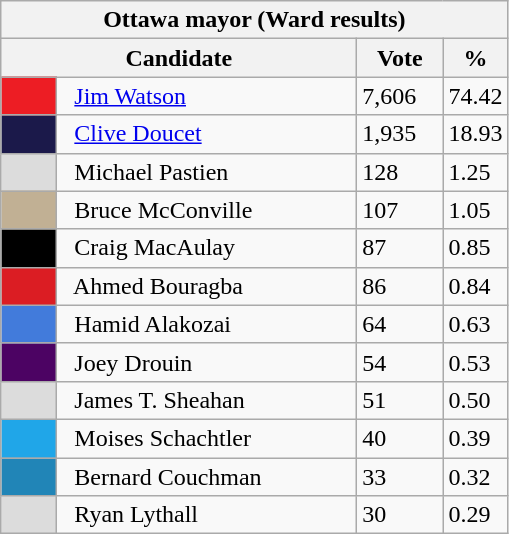<table class="wikitable">
<tr>
<th colspan="4">Ottawa mayor (Ward results)</th>
</tr>
<tr>
<th bgcolor="#DDDDFF" width="230px" colspan="2">Candidate</th>
<th bgcolor="#DDDDFF" width="50px">Vote</th>
<th bgcolor="#DDDDFF" width="30px">%</th>
</tr>
<tr>
<td bgcolor=#ED1D24 width="30px"> </td>
<td>  <a href='#'>Jim Watson</a></td>
<td>7,606</td>
<td>74.42</td>
</tr>
<tr>
<td bgcolor=#1B194A width="30px"> </td>
<td>  <a href='#'>Clive Doucet</a></td>
<td>1,935</td>
<td>18.93</td>
</tr>
<tr>
<td bgcolor=#DCDCDC width="30px"> </td>
<td>  Michael Pastien</td>
<td>128</td>
<td>1.25</td>
</tr>
<tr>
<td bgcolor=#C1B094 width="30px"> </td>
<td>  Bruce McConville</td>
<td>107</td>
<td>1.05</td>
</tr>
<tr>
<td bgcolor=#000000 width="30px"> </td>
<td>  Craig MacAulay</td>
<td>87</td>
<td>0.85</td>
</tr>
<tr>
<td bgcolor=#DB1D23 width="30px"> </td>
<td>  Ahmed Bouragba</td>
<td>86</td>
<td>0.84</td>
</tr>
<tr>
<td bgcolor=#427BDB width="30px"> </td>
<td>  Hamid Alakozai</td>
<td>64</td>
<td>0.63</td>
</tr>
<tr>
<td bgcolor=#4C0363 width="30px"> </td>
<td>  Joey Drouin</td>
<td>54</td>
<td>0.53</td>
</tr>
<tr>
<td bgcolor=#DCDCDC width="30px"> </td>
<td>  James T. Sheahan</td>
<td>51</td>
<td>0.50</td>
</tr>
<tr>
<td bgcolor=#20A6E8 width="30px"> </td>
<td>  Moises Schachtler</td>
<td>40</td>
<td>0.39</td>
</tr>
<tr>
<td bgcolor=#2185B7 width="30px"> </td>
<td>  Bernard Couchman</td>
<td>33</td>
<td>0.32</td>
</tr>
<tr>
<td bgcolor=#DCDCDC width="30px"> </td>
<td>  Ryan Lythall</td>
<td>30</td>
<td>0.29</td>
</tr>
</table>
